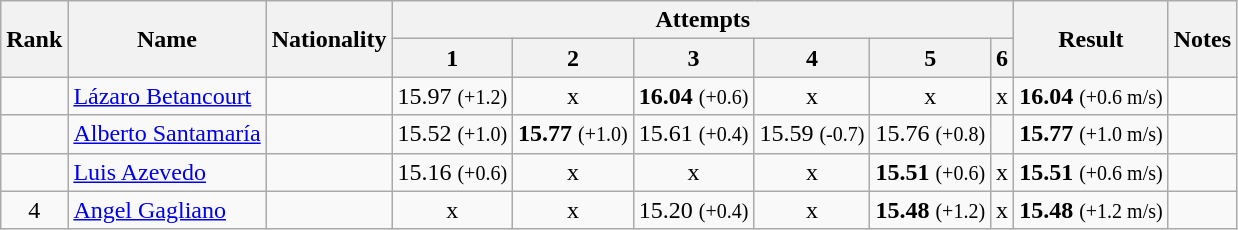<table class="wikitable sortable" style="text-align:center">
<tr>
<th rowspan=2>Rank</th>
<th rowspan=2>Name</th>
<th rowspan=2>Nationality</th>
<th colspan=6>Attempts</th>
<th rowspan=2>Result</th>
<th rowspan=2>Notes</th>
</tr>
<tr>
<th>1</th>
<th>2</th>
<th>3</th>
<th>4</th>
<th>5</th>
<th>6</th>
</tr>
<tr>
<td align=center></td>
<td align=left><a href='#'>Lázaro Betancourt</a></td>
<td align=left></td>
<td>15.97 <small>(+1.2)</small></td>
<td>x</td>
<td><strong>16.04</strong> <small>(+0.6)</small></td>
<td>x</td>
<td>x</td>
<td>x</td>
<td><strong>16.04</strong> <small>(+0.6 m/s)</small></td>
<td></td>
</tr>
<tr>
<td align=center></td>
<td align=left><a href='#'>Alberto Santamaría</a></td>
<td align=left></td>
<td>15.52 <small>(+1.0)</small></td>
<td><strong>15.77</strong> <small>(+1.0)</small></td>
<td>15.61 <small>(+0.4)</small></td>
<td>15.59 <small>(-0.7)</small></td>
<td>15.76 <small>(+0.8)</small></td>
<td></td>
<td><strong>15.77</strong> <small>(+1.0 m/s)</small></td>
<td></td>
</tr>
<tr>
<td align=center></td>
<td align=left><a href='#'>Luis Azevedo</a></td>
<td align=left></td>
<td>15.16 <small>(+0.6)</small></td>
<td>x</td>
<td>x</td>
<td>x</td>
<td><strong>15.51</strong> <small>(+0.6)</small></td>
<td>x</td>
<td><strong>15.51</strong> <small>(+0.6 m/s)</small></td>
<td></td>
</tr>
<tr>
<td align=center>4</td>
<td align=left><a href='#'>Angel Gagliano</a></td>
<td align=left></td>
<td>x</td>
<td>x</td>
<td>15.20 <small>(+0.4)</small></td>
<td>x</td>
<td><strong>15.48</strong> <small>(+1.2)</small></td>
<td>x</td>
<td><strong>15.48</strong> <small>(+1.2 m/s)</small></td>
<td></td>
</tr>
</table>
